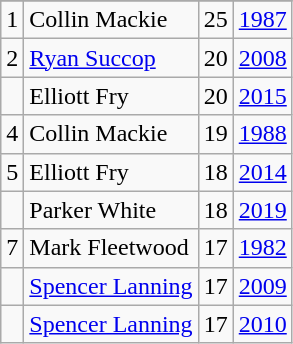<table class="wikitable">
<tr>
</tr>
<tr>
<td>1</td>
<td>Collin Mackie</td>
<td>25</td>
<td><a href='#'>1987</a></td>
</tr>
<tr>
<td>2</td>
<td><a href='#'>Ryan Succop</a></td>
<td>20</td>
<td><a href='#'>2008</a></td>
</tr>
<tr>
<td></td>
<td>Elliott Fry</td>
<td>20</td>
<td><a href='#'>2015</a></td>
</tr>
<tr>
<td>4</td>
<td>Collin Mackie</td>
<td>19</td>
<td><a href='#'>1988</a></td>
</tr>
<tr>
<td>5</td>
<td>Elliott Fry</td>
<td>18</td>
<td><a href='#'>2014</a></td>
</tr>
<tr>
<td></td>
<td>Parker White</td>
<td>18</td>
<td><a href='#'>2019</a></td>
</tr>
<tr>
<td>7</td>
<td>Mark Fleetwood</td>
<td>17</td>
<td><a href='#'>1982</a></td>
</tr>
<tr>
<td></td>
<td><a href='#'>Spencer Lanning</a></td>
<td>17</td>
<td><a href='#'>2009</a></td>
</tr>
<tr>
<td></td>
<td><a href='#'>Spencer Lanning</a></td>
<td>17</td>
<td><a href='#'>2010</a></td>
</tr>
</table>
